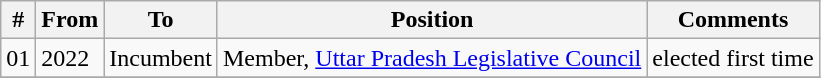<table class="wikitable sortable">
<tr>
<th>#</th>
<th>From</th>
<th>To</th>
<th>Position</th>
<th>Comments</th>
</tr>
<tr>
<td>01</td>
<td>2022</td>
<td>Incumbent</td>
<td>Member, <a href='#'>Uttar Pradesh Legislative Council</a></td>
<td>elected first time</td>
</tr>
<tr>
</tr>
</table>
